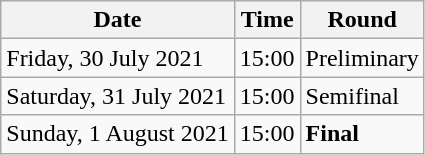<table class="wikitable">
<tr>
<th>Date</th>
<th>Time</th>
<th>Round</th>
</tr>
<tr>
<td>Friday, 30 July 2021</td>
<td>15:00</td>
<td>Preliminary</td>
</tr>
<tr>
<td>Saturday, 31 July 2021</td>
<td>15:00</td>
<td>Semifinal</td>
</tr>
<tr>
<td>Sunday, 1 August 2021</td>
<td>15:00</td>
<td><strong>Final</strong></td>
</tr>
</table>
